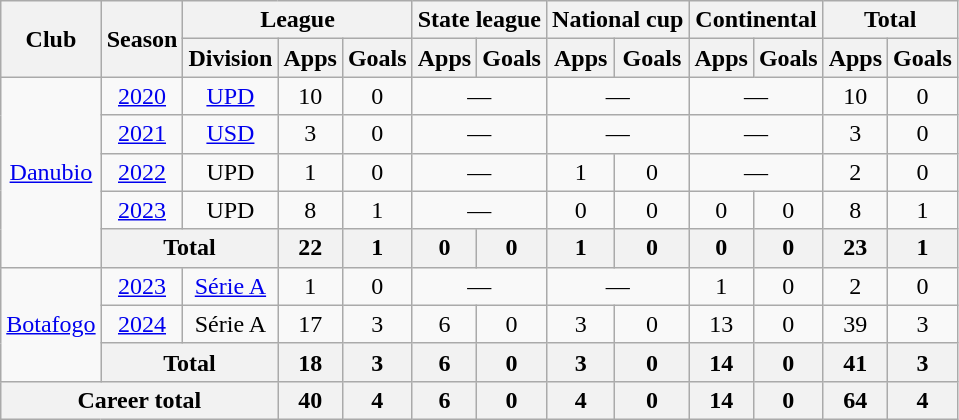<table class="wikitable" Style="text-align: center">
<tr>
<th rowspan="2">Club</th>
<th rowspan="2">Season</th>
<th colspan="3">League</th>
<th colspan="2">State league</th>
<th colspan="2">National cup</th>
<th colspan="2">Continental</th>
<th colspan="2">Total</th>
</tr>
<tr>
<th>Division</th>
<th>Apps</th>
<th>Goals</th>
<th>Apps</th>
<th>Goals</th>
<th>Apps</th>
<th>Goals</th>
<th>Apps</th>
<th>Goals</th>
<th>Apps</th>
<th>Goals</th>
</tr>
<tr>
<td rowspan="5"><a href='#'>Danubio</a></td>
<td><a href='#'>2020</a></td>
<td><a href='#'>UPD</a></td>
<td>10</td>
<td>0</td>
<td colspan="2">—</td>
<td colspan="2">—</td>
<td colspan="2">—</td>
<td>10</td>
<td>0</td>
</tr>
<tr>
<td><a href='#'>2021</a></td>
<td><a href='#'>USD</a></td>
<td>3</td>
<td>0</td>
<td colspan="2">—</td>
<td colspan="2">—</td>
<td colspan="2">—</td>
<td>3</td>
<td>0</td>
</tr>
<tr>
<td><a href='#'>2022</a></td>
<td>UPD</td>
<td>1</td>
<td>0</td>
<td colspan="2">—</td>
<td>1</td>
<td>0</td>
<td colspan="2">—</td>
<td>2</td>
<td>0</td>
</tr>
<tr>
<td><a href='#'>2023</a></td>
<td>UPD</td>
<td>8</td>
<td>1</td>
<td colspan="2">—</td>
<td>0</td>
<td>0</td>
<td>0</td>
<td>0</td>
<td>8</td>
<td>1</td>
</tr>
<tr>
<th colspan="2">Total</th>
<th>22</th>
<th>1</th>
<th>0</th>
<th>0</th>
<th>1</th>
<th>0</th>
<th>0</th>
<th>0</th>
<th>23</th>
<th>1</th>
</tr>
<tr>
<td rowspan="3"><a href='#'>Botafogo</a></td>
<td><a href='#'>2023</a></td>
<td><a href='#'>Série A</a></td>
<td>1</td>
<td>0</td>
<td colspan="2">—</td>
<td colspan="2">—</td>
<td>1</td>
<td>0</td>
<td>2</td>
<td>0</td>
</tr>
<tr>
<td><a href='#'>2024</a></td>
<td>Série A</td>
<td>17</td>
<td>3</td>
<td>6</td>
<td>0</td>
<td>3</td>
<td>0</td>
<td>13</td>
<td>0</td>
<td>39</td>
<td>3</td>
</tr>
<tr>
<th colspan="2">Total</th>
<th>18</th>
<th>3</th>
<th>6</th>
<th>0</th>
<th>3</th>
<th>0</th>
<th>14</th>
<th>0</th>
<th>41</th>
<th>3</th>
</tr>
<tr>
<th colspan="3">Career total</th>
<th>40</th>
<th>4</th>
<th>6</th>
<th>0</th>
<th>4</th>
<th>0</th>
<th>14</th>
<th>0</th>
<th>64</th>
<th>4</th>
</tr>
</table>
